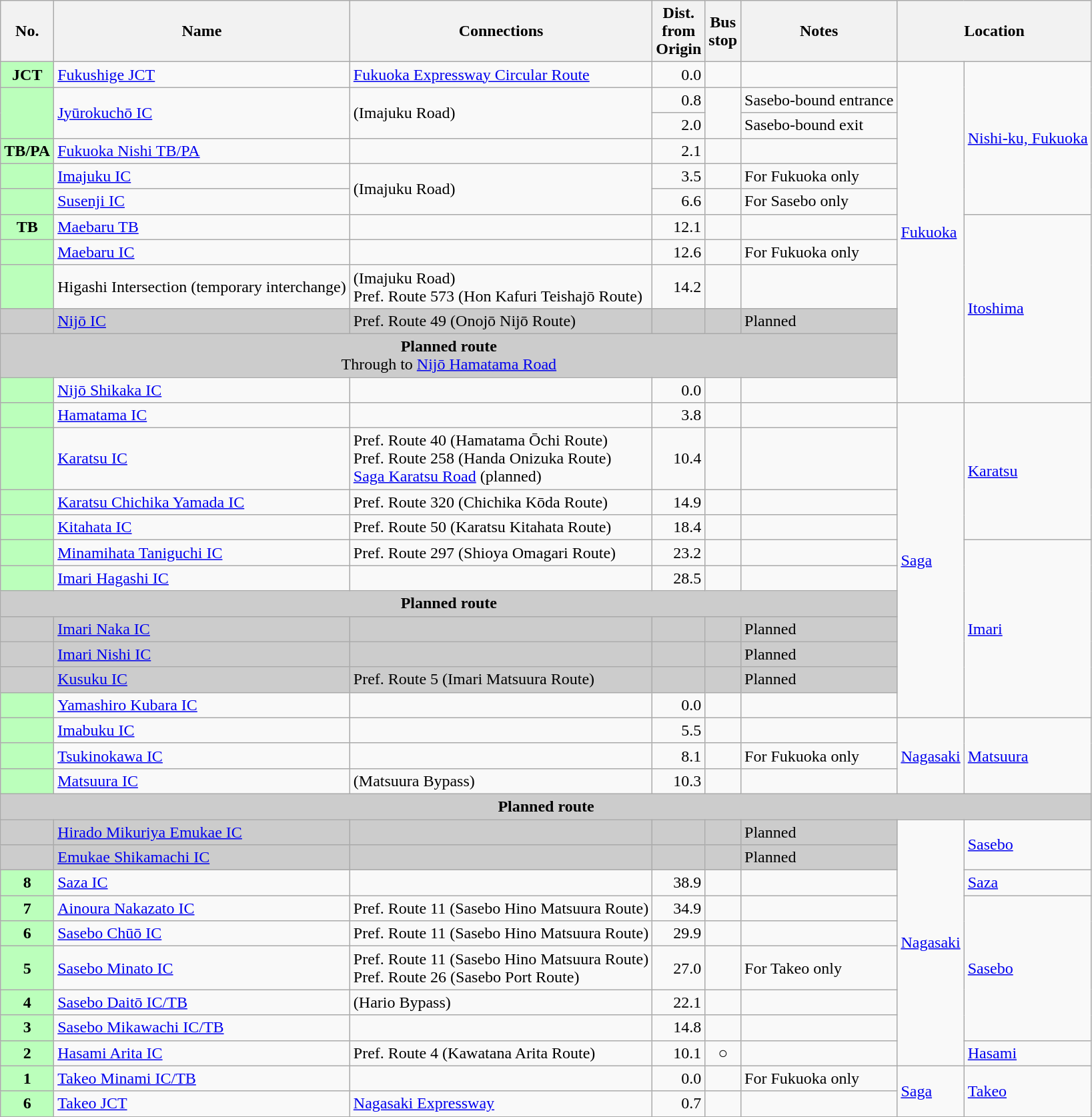<table class="wikitable">
<tr>
<th>No.</th>
<th>Name</th>
<th>Connections</th>
<th>Dist.<br>from<br>Origin</th>
<th>Bus<br>stop</th>
<th>Notes</th>
<th colspan="2">Location</th>
</tr>
<tr>
<th style="background-color: #BFB;">JCT</th>
<td><a href='#'>Fukushige JCT</a></td>
<td><a href='#'>Fukuoka Expressway Circular Route</a></td>
<td style="text-align: right;">0.0</td>
<td></td>
<td></td>
<td rowspan="12" style="width:1em;"><a href='#'>Fukuoka</a></td>
<td rowspan="6"><a href='#'>Nishi-ku, Fukuoka</a></td>
</tr>
<tr>
<th rowspan="2" style="background-color:#BFB;"></th>
<td rowspan="2"><a href='#'>Jyūrokuchō IC</a></td>
<td rowspan="2"> (Imajuku Road)</td>
<td style="text-align:right;">0.8</td>
<td rowspan="2"></td>
<td>Sasebo-bound entrance</td>
</tr>
<tr>
<td style="text-align:right;">2.0</td>
<td>Sasebo-bound exit</td>
</tr>
<tr>
<th style="background-color: #BFB;">TB/PA</th>
<td><a href='#'>Fukuoka Nishi TB/PA</a></td>
<td></td>
<td style="text-align: right;">2.1</td>
<td></td>
<td></td>
</tr>
<tr>
<th style="background-color: #BFB;"></th>
<td><a href='#'>Imajuku IC</a></td>
<td rowspan="2"> (Imajuku Road)</td>
<td style="text-align: right;">3.5</td>
<td></td>
<td>For Fukuoka only</td>
</tr>
<tr>
<th style="background-color: #BFB;"></th>
<td><a href='#'>Susenji IC</a></td>
<td style="text-align: right;">6.6</td>
<td></td>
<td>For Sasebo only</td>
</tr>
<tr>
<th style="background-color: #BFB;">TB</th>
<td><a href='#'>Maebaru TB</a></td>
<td></td>
<td style="text-align: right;">12.1</td>
<td></td>
<td></td>
<td rowspan="6"><a href='#'>Itoshima</a></td>
</tr>
<tr>
<th style="background-color:#BFB; "></th>
<td><a href='#'>Maebaru IC</a></td>
<td></td>
<td style="text-align: right;">12.6</td>
<td></td>
<td>For Fukuoka only</td>
</tr>
<tr>
<th style="background-color:#BFB; "></th>
<td>Higashi Intersection (temporary interchange)</td>
<td> (Imajuku Road)<br>Pref. Route 573 (Hon Kafuri Teishajō Route)</td>
<td style="text-align: right;">14.2</td>
<td></td>
<td></td>
</tr>
<tr>
<th style="background-color:#CCC; "></th>
<td style="background-color:#CCC; "><a href='#'>Nijō IC</a></td>
<td style="background-color:#CCC; ">Pref. Route 49 (Onojō Nijō Route)</td>
<td style="background-color:#CCC; text-align: right;"></td>
<td style="background-color:#CCC; "></td>
<td style="background-color:#CCC; ">Planned</td>
</tr>
<tr>
<td colspan="6" style="text-align:center; background-color:#CCC;"><strong>Planned route</strong><br>Through to  <a href='#'>Nijō Hamatama Road</a></td>
</tr>
<tr>
<th style="background-color:#BFB; "></th>
<td><a href='#'>Nijō Shikaka IC</a></td>
<td></td>
<td style="text-align: right;">0.0</td>
<td></td>
<td></td>
</tr>
<tr>
<th style="background-color: #BFB;"></th>
<td><a href='#'>Hamatama IC</a></td>
<td></td>
<td style="text-align: right;">3.8</td>
<td></td>
<td></td>
<td rowspan="11" style="width:1em;"><a href='#'>Saga</a></td>
<td rowspan="4"><a href='#'>Karatsu</a></td>
</tr>
<tr>
<th style="background-color: #BFB;"></th>
<td><a href='#'>Karatsu IC</a></td>
<td>Pref. Route 40 (Hamatama Ōchi Route)<br>Pref. Route 258 (Handa Onizuka Route)<br><a href='#'>Saga Karatsu Road</a> (planned)</td>
<td style="text-align: right;">10.4</td>
<td></td>
<td></td>
</tr>
<tr>
<th style="background-color:#BFB; "></th>
<td><a href='#'>Karatsu Chichika Yamada IC</a></td>
<td>Pref. Route 320 (Chichika Kōda Route)</td>
<td style="text-align: right;">14.9</td>
<td></td>
<td></td>
</tr>
<tr>
<th style="background-color:#BFB; "></th>
<td><a href='#'>Kitahata IC</a></td>
<td>Pref. Route 50 (Karatsu Kitahata Route)</td>
<td style="text-align: right;">18.4</td>
<td></td>
<td></td>
</tr>
<tr>
<th style="background-color:#BFB; "></th>
<td><a href='#'>Minamihata Taniguchi IC</a></td>
<td>Pref. Route 297 (Shioya Omagari Route)</td>
<td style="text-align: right;">23.2</td>
<td></td>
<td></td>
<td rowspan="7"><a href='#'>Imari</a></td>
</tr>
<tr>
<th style="background-color:#BFB; "></th>
<td><a href='#'>Imari Hagashi IC</a></td>
<td></td>
<td style="text-align: right;">28.5</td>
<td></td>
<td></td>
</tr>
<tr>
<td colspan="6" style="text-align:center; background-color:#CCC;"><strong>Planned route</strong></td>
</tr>
<tr>
<th style="background-color:#CCC; "></th>
<td style="background-color:#CCC; "><a href='#'>Imari Naka IC</a></td>
<td style="background-color:#CCC; "></td>
<td style="background-color:#CCC; text-align: right;"></td>
<td style="background-color:#CCC; "></td>
<td style="background-color:#CCC; ">Planned</td>
</tr>
<tr>
<th style="background-color:#CCC; "></th>
<td style="background-color:#CCC; "><a href='#'>Imari Nishi IC</a></td>
<td style="background-color:#CCC; "></td>
<td style="background-color:#CCC; text-align: right;"></td>
<td style="background-color:#CCC; "></td>
<td style="background-color:#CCC; ">Planned</td>
</tr>
<tr>
<th style="background-color:#CCC; "></th>
<td style="background-color:#CCC; "><a href='#'>Kusuku IC</a></td>
<td style="background-color:#CCC; ">Pref. Route 5 (Imari Matsuura Route)</td>
<td style="background-color:#CCC; text-align: right;"></td>
<td style="background-color:#CCC; "></td>
<td style="background-color:#CCC; ">Planned</td>
</tr>
<tr>
<th style="background-color:#BFB; "></th>
<td><a href='#'>Yamashiro Kubara IC</a></td>
<td></td>
<td style="text-align: right;">0.0</td>
<td></td>
<td></td>
</tr>
<tr>
<th style="background-color: #BFB;"></th>
<td><a href='#'>Imabuku IC</a></td>
<td></td>
<td style="text-align: right;">5.5</td>
<td></td>
<td></td>
<td rowspan="3" style="width:1em;"><a href='#'>Nagasaki</a></td>
<td rowspan="3"><a href='#'>Matsuura</a></td>
</tr>
<tr>
<th style="background-color:#BFB; "></th>
<td><a href='#'>Tsukinokawa IC</a></td>
<td></td>
<td style="text-align: right;">8.1</td>
<td></td>
<td>For Fukuoka only</td>
</tr>
<tr>
<th style="background-color:#BFB; "></th>
<td><a href='#'>Matsuura IC</a></td>
<td> (Matsuura Bypass)</td>
<td style="text-align: right;">10.3</td>
<td></td>
<td></td>
</tr>
<tr>
<td colspan="8" style="text-align:center; background-color:#CCC;"><strong>Planned route</strong></td>
</tr>
<tr>
<th style="background-color:#CCC; "></th>
<td style="background-color:#CCC; "><a href='#'>Hirado Mikuriya Emukae IC</a></td>
<td style="background-color:#CCC; "></td>
<td style="background-color:#CCC; text-align: right;"></td>
<td style="background-color:#CCC; "></td>
<td style="background-color:#CCC; ">Planned</td>
<td rowspan="9" style="width:1em;"><a href='#'>Nagasaki</a></td>
<td rowspan="2"><a href='#'>Sasebo</a></td>
</tr>
<tr>
<th style="background-color:#CCC; "></th>
<td style="background-color:#CCC; "><a href='#'>Emukae Shikamachi IC</a></td>
<td style="background-color:#CCC; "></td>
<td style="background-color:#CCC; text-align: right;"></td>
<td style="background-color:#CCC; "></td>
<td style="background-color:#CCC; ">Planned</td>
</tr>
<tr>
<th style="background-color: #BFB;">8</th>
<td><a href='#'>Saza IC</a></td>
<td></td>
<td style="text-align: right;">38.9</td>
<td></td>
<td></td>
<td><a href='#'>Saza</a></td>
</tr>
<tr>
<th style="background-color: #BFB;">7</th>
<td><a href='#'>Ainoura Nakazato IC</a></td>
<td>Pref. Route 11 (Sasebo Hino Matsuura Route)</td>
<td style="text-align: right;">34.9</td>
<td></td>
<td></td>
<td rowspan="5"><a href='#'>Sasebo</a></td>
</tr>
<tr>
<th style="background-color: #BFB;">6</th>
<td><a href='#'>Sasebo Chūō IC</a></td>
<td>Pref. Route 11 (Sasebo Hino Matsuura Route)</td>
<td style="text-align: right;">29.9</td>
<td></td>
<td></td>
</tr>
<tr>
<th style="background-color: #BFB;">5</th>
<td><a href='#'>Sasebo Minato IC</a></td>
<td>Pref. Route 11 (Sasebo Hino Matsuura Route)<br>Pref. Route 26 (Sasebo Port Route)</td>
<td style="text-align: right;">27.0</td>
<td></td>
<td>For Takeo only</td>
</tr>
<tr>
<th style="background-color: #BFB;">4</th>
<td><a href='#'>Sasebo Daitō IC/TB</a></td>
<td> (Hario Bypass)</td>
<td style="text-align: right;">22.1</td>
<td></td>
<td></td>
</tr>
<tr>
<th style="background-color: #BFB;">3</th>
<td><a href='#'>Sasebo Mikawachi IC/TB</a></td>
<td></td>
<td style="text-align: right;">14.8</td>
<td></td>
<td></td>
</tr>
<tr>
<th style="background-color: #BFB;">2</th>
<td><a href='#'>Hasami Arita IC</a></td>
<td>Pref. Route 4 (Kawatana Arita Route)</td>
<td style="text-align: right;">10.1</td>
<td style="text-align:center; ">○</td>
<td></td>
<td><a href='#'>Hasami</a></td>
</tr>
<tr>
<th style="background-color: #BFB;">1</th>
<td><a href='#'>Takeo Minami IC/TB</a></td>
<td></td>
<td style="text-align: right;">0.0</td>
<td></td>
<td>For Fukuoka only</td>
<td rowspan="2" style="width:1em;"><a href='#'>Saga</a></td>
<td rowspan="2"><a href='#'>Takeo</a></td>
</tr>
<tr>
<th style="background-color: #BFB;">6</th>
<td><a href='#'>Takeo JCT</a></td>
<td> <a href='#'>Nagasaki Expressway</a></td>
<td style="text-align: right;">0.7</td>
<td></td>
<td></td>
</tr>
<tr>
</tr>
</table>
